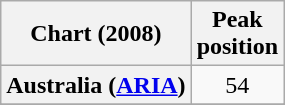<table class="wikitable sortable plainrowheaders">
<tr>
<th scope="col">Chart (2008)</th>
<th scope="col">Peak<br>position</th>
</tr>
<tr>
<th scope="row">Australia (<a href='#'>ARIA</a>)</th>
<td align="center">54</td>
</tr>
<tr>
</tr>
<tr>
</tr>
<tr>
</tr>
<tr>
</tr>
<tr>
</tr>
<tr>
</tr>
<tr>
</tr>
<tr>
</tr>
<tr>
</tr>
</table>
